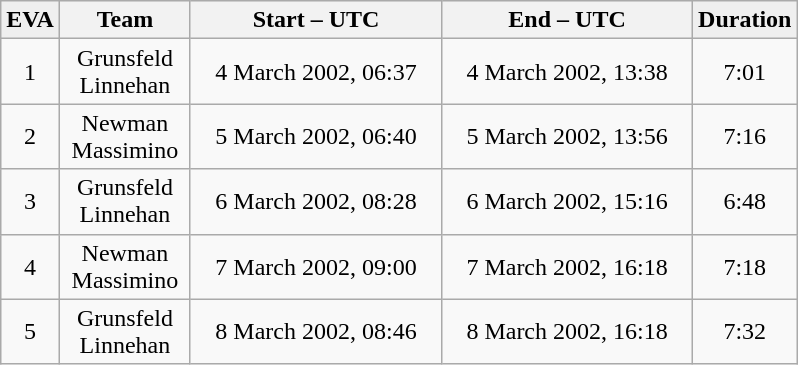<table class="wikitable">
<tr style="background:#efefef; text-align:center;">
<td><strong>EVA</strong></td>
<th width=80><strong>Team</strong></th>
<th width=160><strong>Start – UTC</strong></th>
<th width=160><strong>End – UTC</strong></th>
<td><strong>Duration</strong></td>
</tr>
<tr align=center>
<td>1</td>
<td>Grunsfeld<br>Linnehan</td>
<td>4 March 2002, 06:37</td>
<td>4 March 2002, 13:38</td>
<td>7:01</td>
</tr>
<tr align=center>
<td>2</td>
<td>Newman<br>Massimino</td>
<td>5 March 2002, 06:40</td>
<td>5 March 2002, 13:56</td>
<td>7:16</td>
</tr>
<tr align=center>
<td>3</td>
<td>Grunsfeld<br>Linnehan</td>
<td>6 March 2002, 08:28</td>
<td>6 March 2002, 15:16</td>
<td>6:48</td>
</tr>
<tr align=center>
<td>4</td>
<td>Newman<br>Massimino</td>
<td>7 March 2002, 09:00</td>
<td>7 March 2002, 16:18</td>
<td>7:18</td>
</tr>
<tr align=center>
<td>5</td>
<td>Grunsfeld<br>Linnehan</td>
<td>8 March 2002, 08:46</td>
<td>8 March 2002, 16:18</td>
<td>7:32</td>
</tr>
</table>
